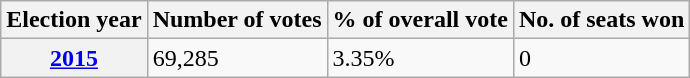<table class="wikitable">
<tr>
<th>Election year</th>
<th>Number of votes</th>
<th>% of overall vote</th>
<th>No. of seats won</th>
</tr>
<tr>
<th><a href='#'>2015</a></th>
<td>69,285</td>
<td>3.35%</td>
<td>0</td>
</tr>
</table>
